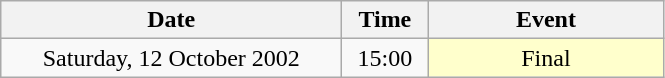<table class = "wikitable" style="text-align:center;">
<tr>
<th width=220>Date</th>
<th width=50>Time</th>
<th width=150>Event</th>
</tr>
<tr>
<td>Saturday, 12 October 2002</td>
<td>15:00</td>
<td bgcolor=ffffcc>Final</td>
</tr>
</table>
